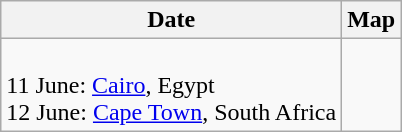<table class="wikitable">
<tr>
<th>Date</th>
<th>Map</th>
</tr>
<tr>
<td><br>11 June: <a href='#'>Cairo</a>, Egypt<br>
12 June: <a href='#'>Cape Town</a>, South Africa</td>
<td></td>
</tr>
</table>
